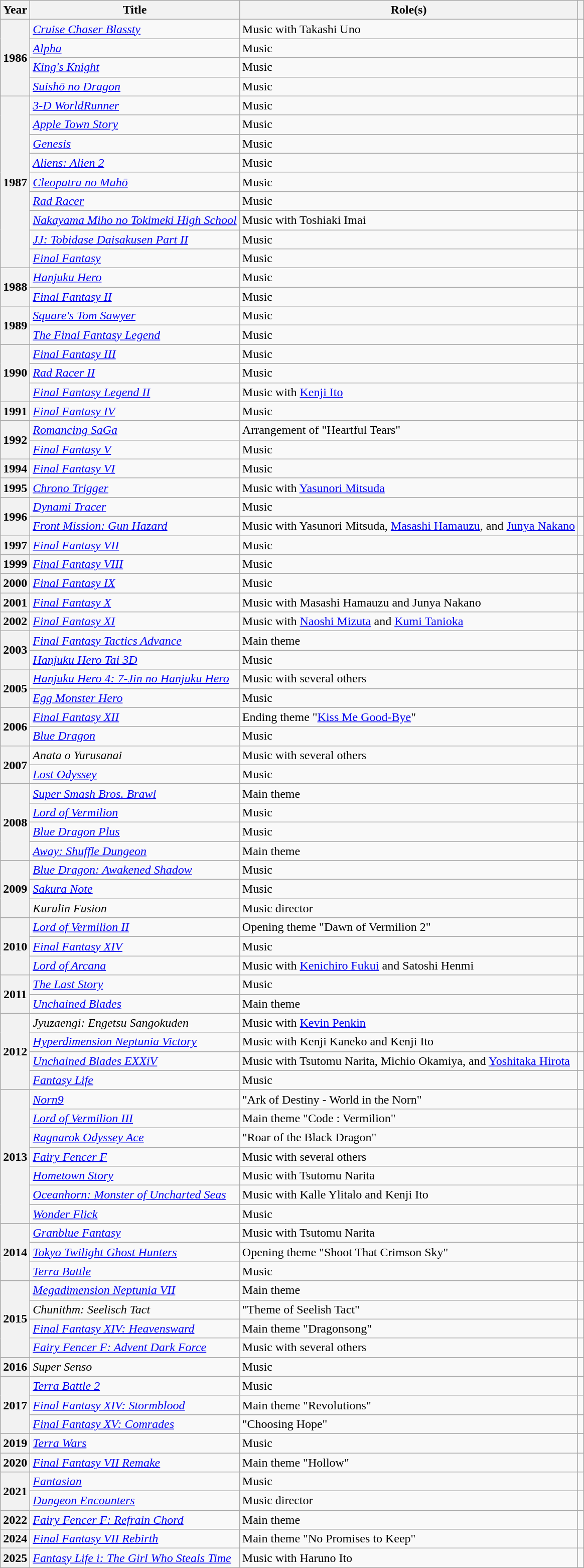<table class="wikitable sortable"  width="auto">
<tr>
<th scope="col">Year</th>
<th scope="col">Title</th>
<th scope="col">Role(s)</th>
<th scope="col"></th>
</tr>
<tr>
<th scope="row" rowspan="4">1986</th>
<td><em><a href='#'>Cruise Chaser Blassty</a></em></td>
<td>Music with Takashi Uno</td>
<td></td>
</tr>
<tr>
<td><em><a href='#'>Alpha</a></em></td>
<td>Music</td>
<td></td>
</tr>
<tr>
<td><em><a href='#'>King's Knight</a></em></td>
<td>Music</td>
<td></td>
</tr>
<tr>
<td><em><a href='#'>Suishō no Dragon</a></em></td>
<td>Music</td>
<td></td>
</tr>
<tr>
<th scope="row" rowspan="9">1987</th>
<td><em><a href='#'>3-D WorldRunner</a></em></td>
<td>Music</td>
<td></td>
</tr>
<tr>
<td><em><a href='#'>Apple Town Story</a></em></td>
<td>Music</td>
<td></td>
</tr>
<tr>
<td><em><a href='#'>Genesis</a></em></td>
<td>Music</td>
<td></td>
</tr>
<tr>
<td><em><a href='#'>Aliens: Alien 2</a></em></td>
<td>Music</td>
<td></td>
</tr>
<tr>
<td><em><a href='#'>Cleopatra no Mahō</a></em></td>
<td>Music</td>
<td></td>
</tr>
<tr>
<td><em><a href='#'>Rad Racer</a></em></td>
<td>Music</td>
<td></td>
</tr>
<tr>
<td><em><a href='#'>Nakayama Miho no Tokimeki High School</a></em></td>
<td>Music with Toshiaki Imai</td>
<td></td>
</tr>
<tr>
<td><em><a href='#'>JJ: Tobidase Daisakusen Part II</a></em></td>
<td>Music</td>
<td></td>
</tr>
<tr>
<td><em><a href='#'>Final Fantasy</a></em></td>
<td>Music</td>
<td></td>
</tr>
<tr>
<th scope="row" rowspan="2">1988</th>
<td><em><a href='#'>Hanjuku Hero</a></em></td>
<td>Music</td>
<td></td>
</tr>
<tr>
<td><em><a href='#'>Final Fantasy II</a></em></td>
<td>Music</td>
<td></td>
</tr>
<tr>
<th scope="row" rowspan="2">1989</th>
<td><em><a href='#'>Square's Tom Sawyer</a></em></td>
<td>Music</td>
<td></td>
</tr>
<tr>
<td><em><a href='#'>The Final Fantasy Legend</a></em></td>
<td>Music</td>
<td></td>
</tr>
<tr>
<th scope="row" rowspan="3">1990</th>
<td><em><a href='#'>Final Fantasy III</a></em></td>
<td>Music</td>
<td></td>
</tr>
<tr>
<td><em><a href='#'>Rad Racer II</a></em></td>
<td>Music</td>
<td></td>
</tr>
<tr>
<td><em><a href='#'>Final Fantasy Legend II</a></em></td>
<td>Music with <a href='#'>Kenji Ito</a></td>
<td></td>
</tr>
<tr>
<th scope="row">1991</th>
<td><em><a href='#'>Final Fantasy IV</a></em></td>
<td>Music</td>
<td></td>
</tr>
<tr>
<th scope="row" rowspan="2">1992</th>
<td><em><a href='#'>Romancing SaGa</a></em></td>
<td>Arrangement of "Heartful Tears"</td>
<td></td>
</tr>
<tr>
<td><em><a href='#'>Final Fantasy V</a></em></td>
<td>Music</td>
<td></td>
</tr>
<tr>
<th scope="row">1994</th>
<td><em><a href='#'>Final Fantasy VI</a></em></td>
<td>Music</td>
<td></td>
</tr>
<tr>
<th scope="row">1995</th>
<td><em><a href='#'>Chrono Trigger</a></em></td>
<td>Music with <a href='#'>Yasunori Mitsuda</a></td>
<td></td>
</tr>
<tr>
<th scope="row" rowspan="2">1996</th>
<td><em><a href='#'>Dynami Tracer</a></em></td>
<td>Music</td>
<td></td>
</tr>
<tr>
<td><em><a href='#'>Front Mission: Gun Hazard</a></em></td>
<td>Music with Yasunori Mitsuda, <a href='#'>Masashi Hamauzu</a>, and <a href='#'>Junya Nakano</a></td>
<td></td>
</tr>
<tr>
<th scope="row">1997</th>
<td><em><a href='#'>Final Fantasy VII</a></em></td>
<td>Music</td>
<td></td>
</tr>
<tr>
<th scope="row">1999</th>
<td><em><a href='#'>Final Fantasy VIII</a></em></td>
<td>Music</td>
<td></td>
</tr>
<tr>
<th scope="row">2000</th>
<td><em><a href='#'>Final Fantasy IX</a></em></td>
<td>Music</td>
<td></td>
</tr>
<tr>
<th scope="row">2001</th>
<td><em><a href='#'>Final Fantasy X</a></em></td>
<td>Music with Masashi Hamauzu and Junya Nakano</td>
<td></td>
</tr>
<tr>
<th scope="row">2002</th>
<td><em><a href='#'>Final Fantasy XI</a></em></td>
<td>Music with <a href='#'>Naoshi Mizuta</a> and <a href='#'>Kumi Tanioka</a></td>
<td></td>
</tr>
<tr>
<th scope="row" rowspan="2">2003</th>
<td><em><a href='#'>Final Fantasy Tactics Advance</a></em></td>
<td>Main theme</td>
<td></td>
</tr>
<tr>
<td><em><a href='#'>Hanjuku Hero Tai 3D</a></em></td>
<td>Music</td>
<td></td>
</tr>
<tr>
<th scope="row" rowspan="2">2005</th>
<td><em><a href='#'>Hanjuku Hero 4: 7-Jin no Hanjuku Hero</a></em></td>
<td>Music with several others</td>
<td></td>
</tr>
<tr>
<td><em><a href='#'>Egg Monster Hero</a></em></td>
<td>Music</td>
<td></td>
</tr>
<tr>
<th scope="row" rowspan="2">2006</th>
<td><em><a href='#'>Final Fantasy XII</a></em></td>
<td>Ending theme "<a href='#'>Kiss Me Good-Bye</a>"</td>
<td></td>
</tr>
<tr>
<td><em><a href='#'>Blue Dragon</a></em></td>
<td>Music</td>
<td></td>
</tr>
<tr>
<th scope="row" rowspan="2">2007</th>
<td><em>Anata o Yurusanai</em></td>
<td>Music with several others</td>
<td></td>
</tr>
<tr>
<td><em><a href='#'>Lost Odyssey</a></em></td>
<td>Music</td>
<td></td>
</tr>
<tr>
<th scope="row" rowspan="4">2008</th>
<td><em><a href='#'>Super Smash Bros. Brawl</a></em></td>
<td>Main theme</td>
<td></td>
</tr>
<tr>
<td><em><a href='#'>Lord of Vermilion</a></em></td>
<td>Music</td>
<td></td>
</tr>
<tr>
<td><em><a href='#'>Blue Dragon Plus</a></em></td>
<td>Music</td>
<td></td>
</tr>
<tr>
<td><em><a href='#'>Away: Shuffle Dungeon</a></em></td>
<td>Main theme</td>
<td></td>
</tr>
<tr>
<th scope="row" rowspan="3">2009</th>
<td><em><a href='#'>Blue Dragon: Awakened Shadow</a></em></td>
<td>Music</td>
<td></td>
</tr>
<tr>
<td><em><a href='#'>Sakura Note</a></em></td>
<td>Music</td>
<td></td>
</tr>
<tr>
<td><em>Kurulin Fusion</em></td>
<td>Music director</td>
<td></td>
</tr>
<tr>
<th scope="row" rowspan="3">2010</th>
<td><em><a href='#'>Lord of Vermilion II</a></em></td>
<td>Opening theme "Dawn of Vermilion 2"</td>
<td></td>
</tr>
<tr>
<td><em><a href='#'>Final Fantasy XIV</a></em></td>
<td>Music</td>
<td></td>
</tr>
<tr>
<td><em><a href='#'>Lord of Arcana</a></em></td>
<td>Music with <a href='#'>Kenichiro Fukui</a> and Satoshi Henmi</td>
<td></td>
</tr>
<tr>
<th scope="row" rowspan="2">2011</th>
<td><em><a href='#'>The Last Story</a></em></td>
<td>Music</td>
<td></td>
</tr>
<tr>
<td><em><a href='#'>Unchained Blades</a></em></td>
<td>Main theme</td>
<td></td>
</tr>
<tr>
<th scope="row" rowspan="4">2012</th>
<td><em>Jyuzaengi: Engetsu Sangokuden</em></td>
<td>Music with <a href='#'>Kevin Penkin</a></td>
<td></td>
</tr>
<tr>
<td><em><a href='#'>Hyperdimension Neptunia Victory</a></em></td>
<td>Music with Kenji Kaneko and Kenji Ito</td>
<td></td>
</tr>
<tr>
<td><em><a href='#'>Unchained Blades EXXiV</a></em></td>
<td>Music with Tsutomu Narita, Michio Okamiya, and <a href='#'>Yoshitaka Hirota</a></td>
<td></td>
</tr>
<tr>
<td><em><a href='#'>Fantasy Life</a></em></td>
<td>Music</td>
<td></td>
</tr>
<tr>
<th scope="row" rowspan="7">2013</th>
<td><em><a href='#'>Norn9</a></em></td>
<td>"Ark of Destiny - World in the Norn"</td>
<td></td>
</tr>
<tr>
<td><em><a href='#'>Lord of Vermilion III</a></em></td>
<td>Main theme "Code : Vermilion"</td>
<td></td>
</tr>
<tr>
<td><em><a href='#'>Ragnarok Odyssey Ace</a></em></td>
<td>"Roar of the Black Dragon"</td>
<td></td>
</tr>
<tr>
<td><em><a href='#'>Fairy Fencer F</a></em></td>
<td>Music with several others</td>
<td></td>
</tr>
<tr>
<td><em><a href='#'>Hometown Story</a></em></td>
<td>Music with Tsutomu Narita</td>
<td></td>
</tr>
<tr>
<td><em><a href='#'>Oceanhorn: Monster of Uncharted Seas</a></em></td>
<td>Music with Kalle Ylitalo and Kenji Ito</td>
<td></td>
</tr>
<tr>
<td><em><a href='#'>Wonder Flick</a></em></td>
<td>Music</td>
<td></td>
</tr>
<tr>
<th scope="row" rowspan="3">2014</th>
<td><em><a href='#'>Granblue Fantasy</a></em></td>
<td>Music with Tsutomu Narita</td>
<td></td>
</tr>
<tr>
<td><em><a href='#'>Tokyo Twilight Ghost Hunters</a></em></td>
<td>Opening theme "Shoot That Crimson Sky"</td>
<td></td>
</tr>
<tr>
<td><em><a href='#'>Terra Battle</a></em></td>
<td>Music</td>
<td></td>
</tr>
<tr>
<th scope="row" rowspan="4">2015</th>
<td><em><a href='#'>Megadimension Neptunia VII</a></em></td>
<td>Main theme</td>
<td></td>
</tr>
<tr>
<td><em>Chunithm: Seelisch Tact</em></td>
<td>"Theme of Seelish Tact"</td>
<td></td>
</tr>
<tr>
<td><em><a href='#'>Final Fantasy XIV: Heavensward</a></em></td>
<td>Main theme "Dragonsong"</td>
<td></td>
</tr>
<tr>
<td><em><a href='#'>Fairy Fencer F: Advent Dark Force</a></em></td>
<td>Music with several others</td>
<td></td>
</tr>
<tr>
<th scope="row">2016</th>
<td><em>Super Senso</em></td>
<td>Music</td>
<td></td>
</tr>
<tr>
<th scope="row" rowspan="3">2017</th>
<td><em><a href='#'>Terra Battle 2</a></em></td>
<td>Music</td>
<td></td>
</tr>
<tr>
<td><em><a href='#'>Final Fantasy XIV: Stormblood</a></em></td>
<td>Main theme "Revolutions"</td>
<td></td>
</tr>
<tr>
<td><em><a href='#'>Final Fantasy XV: Comrades</a></em></td>
<td>"Choosing Hope"</td>
<td></td>
</tr>
<tr>
<th scope="row">2019</th>
<td><em><a href='#'>Terra Wars</a></em></td>
<td>Music</td>
<td></td>
</tr>
<tr>
<th scope="row">2020</th>
<td><em><a href='#'>Final Fantasy VII Remake</a></em></td>
<td>Main theme "Hollow"</td>
<td></td>
</tr>
<tr>
<th scope="row" rowspan="2">2021</th>
<td><em><a href='#'>Fantasian</a></em></td>
<td>Music</td>
<td></td>
</tr>
<tr>
<td><em><a href='#'>Dungeon Encounters</a></em></td>
<td>Music director</td>
<td></td>
</tr>
<tr>
<th scope="row">2022</th>
<td><em><a href='#'>Fairy Fencer F: Refrain Chord</a></em></td>
<td>Main theme</td>
<td></td>
</tr>
<tr>
<th scope="row">2024</th>
<td><em><a href='#'>Final Fantasy VII Rebirth</a></em></td>
<td>Main theme "No Promises to Keep"</td>
<td></td>
</tr>
<tr>
<th scope="row">2025</th>
<td><em><a href='#'>Fantasy Life i: The Girl Who Steals Time</a></em></td>
<td>Music with Haruno Ito</td>
<td></td>
</tr>
</table>
